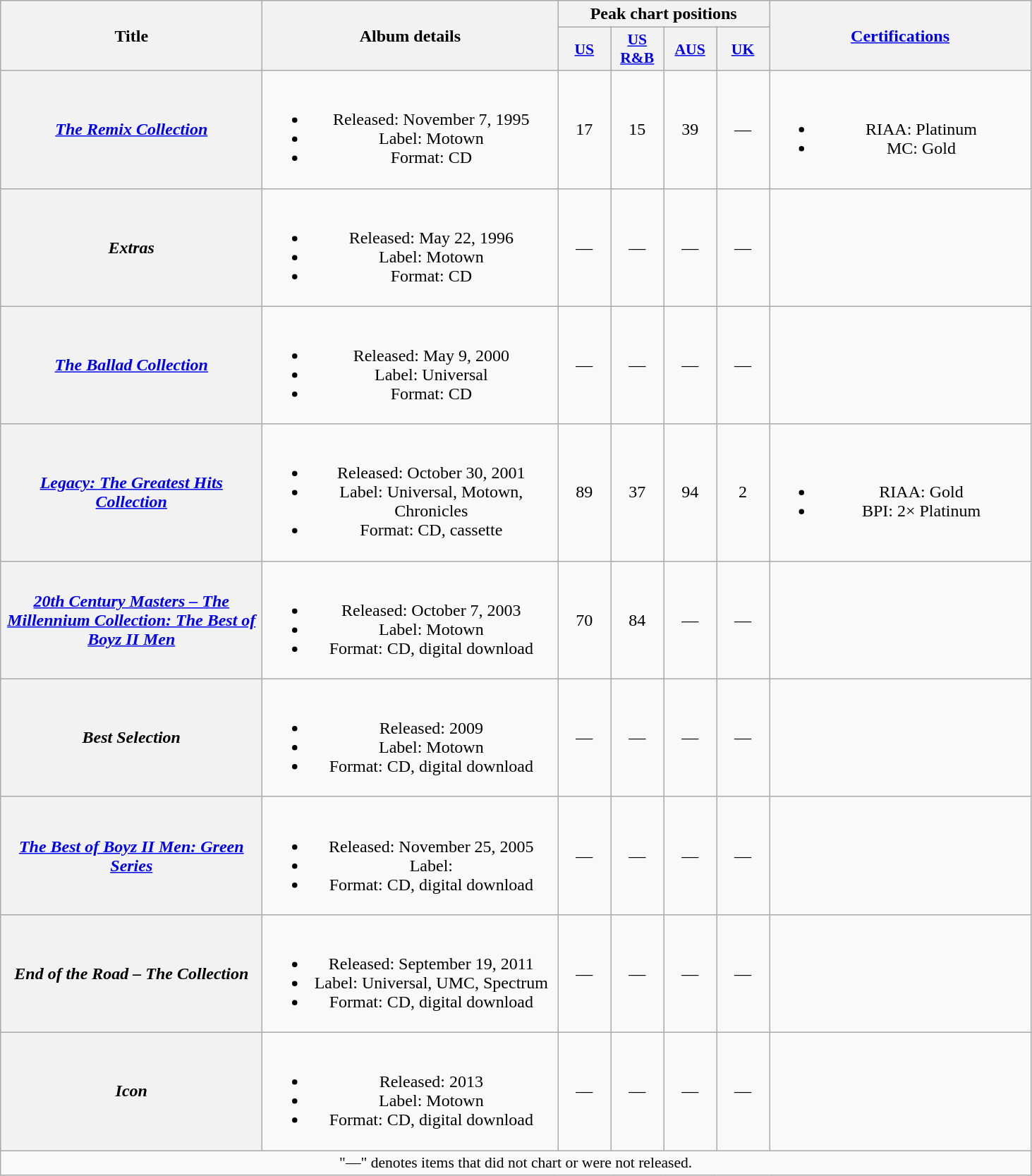<table class="wikitable plainrowheaders" style="text-align:center;" border="1">
<tr>
<th scope="col" rowspan="2" style="width:15em;">Title</th>
<th scope="col" rowspan="2" style="width:17em;">Album details</th>
<th scope="col" colspan="4">Peak chart positions</th>
<th scope="col" rowspan="2" style="width:15em;"><a href='#'>Certifications</a></th>
</tr>
<tr>
<th scope="col" style="width:3em;font-size:90%;"><a href='#'>US</a><br></th>
<th scope="col" style="width:3em;font-size:90%;"><a href='#'>US R&B</a><br></th>
<th scope="col" style="width:3em;font-size:90%;"><a href='#'>AUS</a><br></th>
<th scope="col" style="width:3em;font-size:90%;"><a href='#'>UK</a><br></th>
</tr>
<tr>
<th scope="row"><em><a href='#'>The Remix Collection</a></em></th>
<td><br><ul><li>Released: November 7, 1995</li><li>Label: Motown</li><li>Format: CD</li></ul></td>
<td>17</td>
<td>15</td>
<td>39</td>
<td>—</td>
<td><br><ul><li>RIAA: Platinum</li><li>MC: Gold</li></ul></td>
</tr>
<tr>
<th scope="row"><em>Extras</em></th>
<td><br><ul><li>Released: May 22, 1996</li><li>Label: Motown</li><li>Format: CD</li></ul></td>
<td>—</td>
<td>—</td>
<td>—</td>
<td>—</td>
<td></td>
</tr>
<tr>
<th scope="row"><em><a href='#'>The Ballad Collection</a></em></th>
<td><br><ul><li>Released: May 9, 2000</li><li>Label: Universal</li><li>Format: CD</li></ul></td>
<td>—</td>
<td>—</td>
<td>—</td>
<td>—</td>
<td></td>
</tr>
<tr>
<th scope="row"><em><a href='#'>Legacy: The Greatest Hits Collection</a></em></th>
<td><br><ul><li>Released: October 30, 2001</li><li>Label: Universal,  Motown, Chronicles</li><li>Format: CD, cassette</li></ul></td>
<td>89</td>
<td>37</td>
<td>94</td>
<td>2</td>
<td><br><ul><li>RIAA: Gold</li><li>BPI: 2× Platinum</li></ul></td>
</tr>
<tr>
<th scope="row"><em><a href='#'>20th Century Masters – The Millennium Collection: The Best of Boyz II Men</a></em></th>
<td><br><ul><li>Released: October 7, 2003</li><li>Label: Motown</li><li>Format: CD, digital download</li></ul></td>
<td>70</td>
<td>84</td>
<td>—</td>
<td>—</td>
<td></td>
</tr>
<tr>
<th scope="row"><em>Best Selection</em></th>
<td><br><ul><li>Released: 2009</li><li>Label: Motown</li><li>Format: CD, digital download</li></ul></td>
<td>—</td>
<td>—</td>
<td>—</td>
<td>—</td>
<td></td>
</tr>
<tr>
<th scope="row"><em><a href='#'>The Best of Boyz II Men: Green Series</a></em></th>
<td><br><ul><li>Released: November 25, 2005</li><li>Label:</li><li>Format: CD, digital download</li></ul></td>
<td>—</td>
<td>—</td>
<td>—</td>
<td>—</td>
<td></td>
</tr>
<tr>
<th scope="row"><em>End of the Road – The Collection</em></th>
<td><br><ul><li>Released: September 19, 2011</li><li>Label: Universal, UMC, Spectrum</li><li>Format: CD, digital download</li></ul></td>
<td>—</td>
<td>—</td>
<td>—</td>
<td>—</td>
<td></td>
</tr>
<tr>
<th scope="row"><em>Icon</em></th>
<td><br><ul><li>Released: 2013</li><li>Label: Motown</li><li>Format: CD, digital download</li></ul></td>
<td>—</td>
<td>—</td>
<td>—</td>
<td>—</td>
<td></td>
</tr>
<tr>
<td colspan="14" style="font-size:90%">"—" denotes items that did not chart or were not released.</td>
</tr>
</table>
